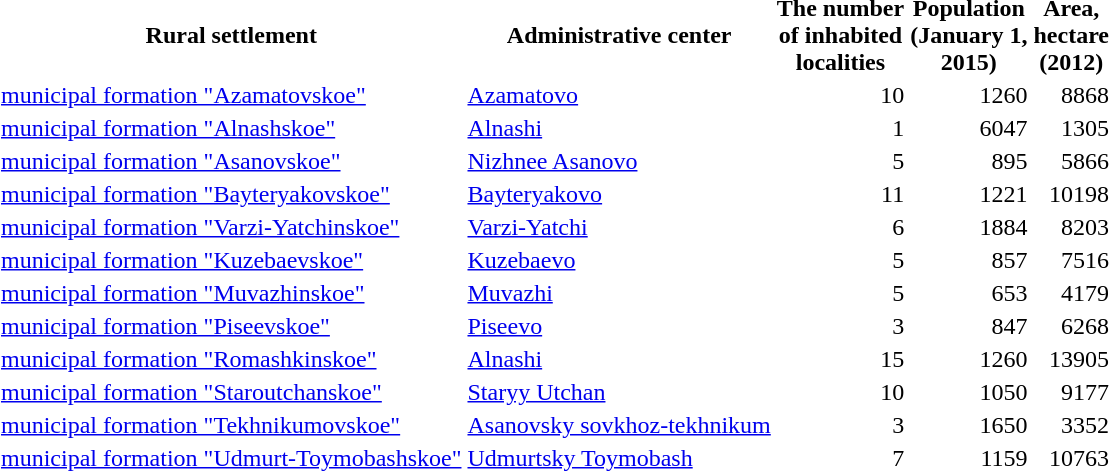<table class="standard sortable" align=center>
<tr>
<th>Rural settlement</th>
<th>Administrative center</th>
<th>The number <br> of inhabited <br> localities</th>
<th>Population <br> (January 1, <br> 2015)</th>
<th>Area, <br> hectare<br>(2012)</th>
</tr>
<tr>
<td><a href='#'>municipal formation "Azamatovskoe"</a></td>
<td><a href='#'>Azamatovo</a></td>
<td align=right>10</td>
<td align=right>1260</td>
<td align=right>8868</td>
</tr>
<tr>
<td><a href='#'>municipal formation "Alnashskoe"</a></td>
<td><a href='#'>Alnashi</a></td>
<td align=right>1</td>
<td align=right>6047</td>
<td align=right>1305</td>
</tr>
<tr>
<td><a href='#'>municipal formation "Asanovskoe"</a></td>
<td><a href='#'>Nizhnee Asanovo</a></td>
<td align=right>5</td>
<td align=right>895</td>
<td align=right>5866</td>
</tr>
<tr>
<td><a href='#'>municipal formation "Bayteryakovskoe"</a></td>
<td><a href='#'>Bayteryakovo</a></td>
<td align=right>11</td>
<td align=right>1221</td>
<td align=right>10198</td>
</tr>
<tr>
<td><a href='#'>municipal formation "Varzi-Yatchinskoe"</a></td>
<td><a href='#'>Varzi-Yatchi</a></td>
<td align=right>6</td>
<td align=right>1884</td>
<td align=right>8203</td>
</tr>
<tr>
<td><a href='#'>municipal formation "Kuzebaevskoe"</a></td>
<td><a href='#'>Kuzebaevo</a></td>
<td align=right>5</td>
<td align=right>857</td>
<td align=right>7516</td>
</tr>
<tr>
<td><a href='#'>municipal formation "Muvazhinskoe"</a></td>
<td><a href='#'>Muvazhi</a></td>
<td align=right>5</td>
<td align=right>653</td>
<td align=right>4179</td>
</tr>
<tr>
<td><a href='#'>municipal formation "Piseevskoe"</a></td>
<td><a href='#'>Piseevo</a></td>
<td align=right>3</td>
<td align=right>847</td>
<td align=right>6268</td>
</tr>
<tr>
<td><a href='#'>municipal formation "Romashkinskoe"</a></td>
<td><a href='#'>Alnashi</a></td>
<td align=right>15</td>
<td align=right>1260</td>
<td align=right>13905</td>
</tr>
<tr>
<td><a href='#'>municipal formation "Staroutchanskoe"</a></td>
<td><a href='#'>Staryy Utchan</a></td>
<td align=right>10</td>
<td align=right>1050</td>
<td align=right>9177</td>
</tr>
<tr>
<td><a href='#'>municipal formation "Tekhnikumovskoe"</a></td>
<td><a href='#'>Asanovsky sovkhoz-tekhnikum</a></td>
<td align=right>3</td>
<td align=right>1650</td>
<td align=right>3352</td>
</tr>
<tr>
<td><a href='#'>municipal formation "Udmurt-Toymobashskoe"</a></td>
<td><a href='#'>Udmurtsky Toymobash</a></td>
<td align=right>7</td>
<td align=right>1159</td>
<td align=right>10763</td>
</tr>
</table>
